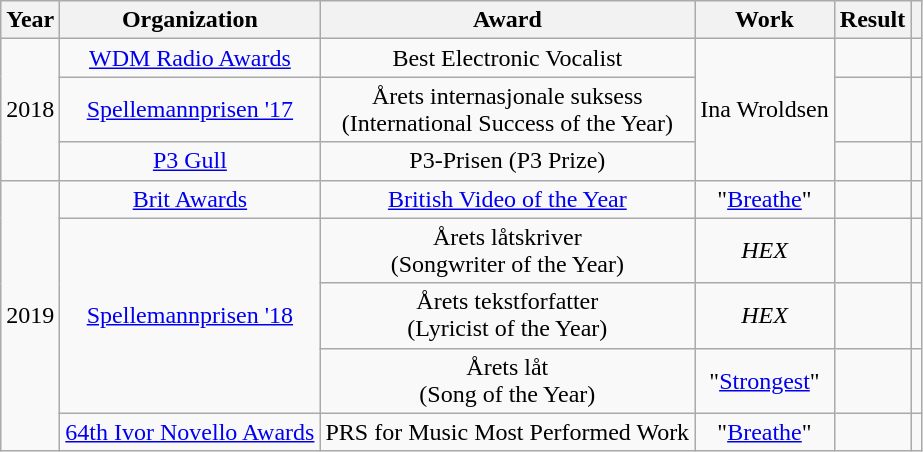<table class="wikitable plainrowheaders" style="text-align:center;">
<tr>
<th>Year</th>
<th>Organization</th>
<th>Award</th>
<th>Work</th>
<th>Result</th>
<th></th>
</tr>
<tr>
<td rowspan="3">2018</td>
<td><a href='#'>WDM Radio Awards</a></td>
<td>Best Electronic Vocalist</td>
<td rowspan="3">Ina Wroldsen</td>
<td></td>
<td></td>
</tr>
<tr>
<td><a href='#'>Spellemannprisen '17</a></td>
<td>Årets internasjonale suksess <br>(International Success of the Year)</td>
<td></td>
<td></td>
</tr>
<tr>
<td><a href='#'>P3 Gull</a></td>
<td>P3-Prisen (P3 Prize)</td>
<td></td>
<td></td>
</tr>
<tr>
<td rowspan="5">2019</td>
<td><a href='#'>Brit Awards</a></td>
<td><a href='#'>British Video of the Year</a></td>
<td>"<a href='#'>Breathe</a>" <br></td>
<td></td>
<td></td>
</tr>
<tr>
<td rowspan="3"><a href='#'>Spellemannprisen '18</a></td>
<td>Årets låtskriver <br>(Songwriter of the Year)</td>
<td><em>HEX</em> <br></td>
<td></td>
<td></td>
</tr>
<tr>
<td>Årets tekstforfatter <br>(Lyricist of the Year)</td>
<td><em>HEX</em> <br></td>
<td></td>
<td></td>
</tr>
<tr>
<td>Årets låt <br>(Song of the Year)</td>
<td>"<a href='#'>Strongest</a>"</td>
<td></td>
<td></td>
</tr>
<tr>
<td rowspan="1"><a href='#'>64th Ivor Novello Awards</a></td>
<td>PRS for Music Most Performed Work</td>
<td>"<a href='#'>Breathe</a>" <br></td>
<td></td>
<td></td>
</tr>
</table>
